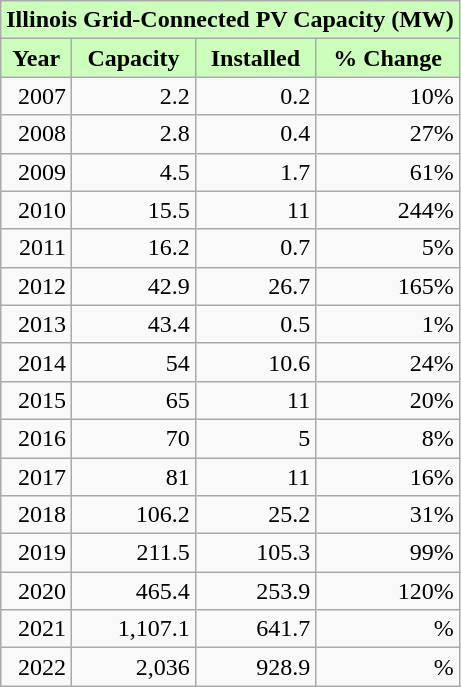<table class="wikitable" style="text-align:right;">
<tr>
<th colspan="4" style="background-color: #cfb;">Illinois Grid-Connected PV Capacity (MW)</th>
</tr>
<tr>
<th style="background-color: #cfb;">Year</th>
<th style="background-color: #cfb;">Capacity</th>
<th style="background-color: #cfb;">Installed</th>
<th style="background-color: #cfb;">% Change</th>
</tr>
<tr align=right>
<td>2007</td>
<td>2.2</td>
<td>0.2</td>
<td>10%</td>
</tr>
<tr align=right>
<td>2008</td>
<td>2.8</td>
<td>0.4</td>
<td>27%</td>
</tr>
<tr align=right>
<td>2009</td>
<td>4.5</td>
<td>1.7</td>
<td>61%</td>
</tr>
<tr align=right>
<td>2010</td>
<td>15.5</td>
<td>11</td>
<td>244%</td>
</tr>
<tr align=right>
<td>2011</td>
<td>16.2</td>
<td>0.7</td>
<td>5%</td>
</tr>
<tr align=right>
<td>2012</td>
<td>42.9</td>
<td>26.7</td>
<td>165%</td>
</tr>
<tr align=right>
<td>2013</td>
<td>43.4</td>
<td>0.5</td>
<td>1%</td>
</tr>
<tr align=right>
<td>2014</td>
<td>54</td>
<td>10.6</td>
<td>24%</td>
</tr>
<tr align=right>
<td>2015</td>
<td>65</td>
<td>11</td>
<td>20%</td>
</tr>
<tr align=right>
<td>2016</td>
<td>70</td>
<td>5</td>
<td>8%</td>
</tr>
<tr align=right>
<td>2017</td>
<td>81</td>
<td>11</td>
<td>16%</td>
</tr>
<tr align=right>
<td>2018</td>
<td>106.2</td>
<td>25.2</td>
<td>31%</td>
</tr>
<tr align=right>
<td>2019</td>
<td>211.5</td>
<td>105.3</td>
<td>99%</td>
</tr>
<tr align=right>
<td>2020</td>
<td>465.4</td>
<td>253.9</td>
<td>120%</td>
</tr>
<tr align=right>
<td>2021</td>
<td>1,107.1</td>
<td>641.7</td>
<td>%</td>
</tr>
<tr align=right>
<td>2022</td>
<td>2,036</td>
<td>928.9</td>
<td>%</td>
</tr>
</table>
